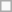<table class=wikitable>
<tr>
<td></td>
</tr>
</table>
